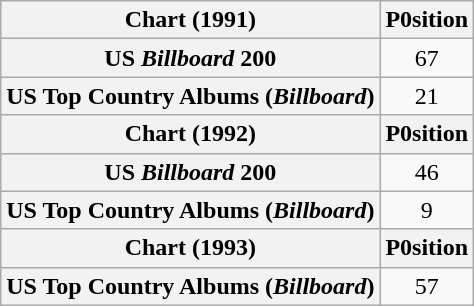<table class="wikitable plainrowheaders" style="text-align:center">
<tr>
<th scope="col">Chart (1991)</th>
<th scope="col">P0sition</th>
</tr>
<tr>
<th scope="row">US <em>Billboard</em> 200</th>
<td>67</td>
</tr>
<tr>
<th scope="row">US Top Country Albums (<em>Billboard</em>)</th>
<td>21</td>
</tr>
<tr>
<th scope="col">Chart (1992)</th>
<th scope="col">P0sition</th>
</tr>
<tr>
<th scope="row">US <em>Billboard</em> 200</th>
<td>46</td>
</tr>
<tr>
<th scope="row">US Top Country Albums (<em>Billboard</em>)</th>
<td>9</td>
</tr>
<tr>
<th scope="col">Chart (1993)</th>
<th scope="col">P0sition</th>
</tr>
<tr>
<th scope="row">US Top Country Albums (<em>Billboard</em>)</th>
<td>57</td>
</tr>
</table>
